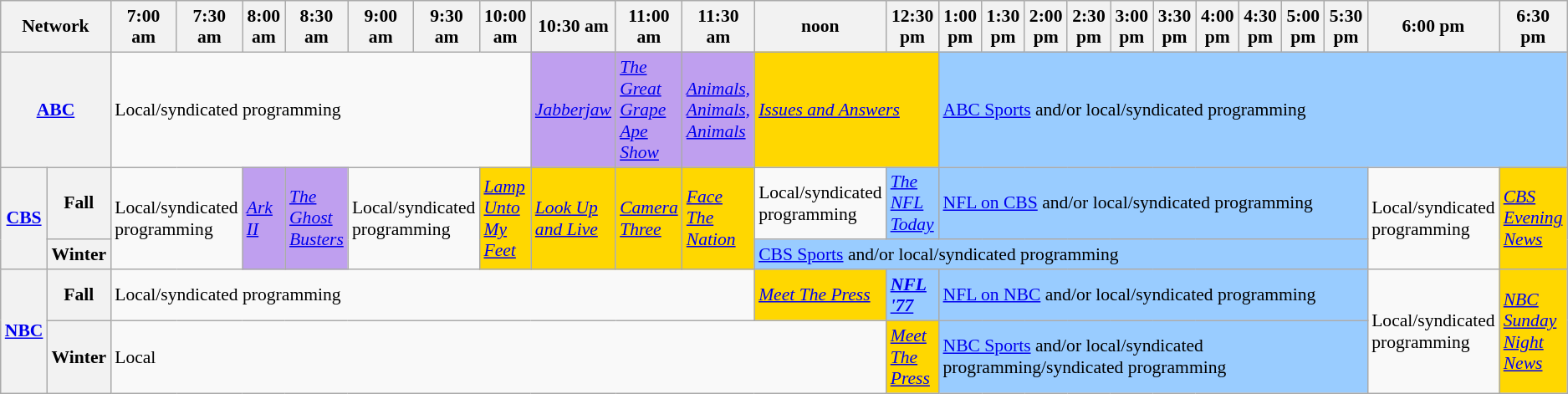<table class="wikitable" style="font-size:90%">
<tr>
<th colspan="2" width="1.5%" bgcolor="#C0C0C0">Network</th>
<th width="4%" bgcolor="#C0C0C0">7:00 am</th>
<th width="4%" bgcolor="#C0C0C0">7:30 am</th>
<th width="4%" bgcolor="#C0C0C0">8:00 am</th>
<th width="4%" bgcolor="#C0C0C0">8:30 am</th>
<th width="4%" bgcolor="#C0C0C0">9:00 am</th>
<th width="4%" bgcolor="#C0C0C0">9:30 am</th>
<th width="4%" bgcolor="#C0C0C0">10:00 am</th>
<th width="4%" bgcolor="#C0C0C0">10:30 am</th>
<th width="4%" bgcolor="#C0C0C0">11:00 am</th>
<th width="4%" bgcolor="#C0C0C0">11:30 am</th>
<th width="4%" bgcolor="#C0C0C0">noon</th>
<th width="4%" bgcolor="#C0C0C0">12:30 pm</th>
<th width="4%" bgcolor="#C0C0C0">1:00 pm</th>
<th width="4%" bgcolor="#C0C0C0">1:30 pm</th>
<th width="4%" bgcolor="#C0C0C0">2:00 pm</th>
<th width="4%" bgcolor="#C0C0C0">2:30 pm</th>
<th width="4%" bgcolor="#C0C0C0">3:00 pm</th>
<th width="4%" bgcolor="#C0C0C0">3:30 pm</th>
<th width="4%" bgcolor="#C0C0C0">4:00 pm</th>
<th width="4%" bgcolor="#C0C0C0">4:30 pm</th>
<th width="4%" bgcolor="#C0C0C0">5:00 pm</th>
<th width="4%" bgcolor="#C0C0C0">5:30 pm</th>
<th width="4%" bgcolor="#C0C0C0">6:00 pm</th>
<th width="4%" bgcolor="#C0C0C0">6:30 pm</th>
</tr>
<tr>
<th colspan="2" bgcolor="#C0C0C0"><a href='#'>ABC</a></th>
<td colspan="7">Local/syndicated programming</td>
<td bgcolor="bf9fef"><em><a href='#'>Jabberjaw</a></em> </td>
<td bgcolor="bf9fef"><em><a href='#'>The Great Grape Ape Show</a></em> </td>
<td bgcolor="bf9fef"><em><a href='#'>Animals, Animals, Animals</a></em></td>
<td colspan="2" bgcolor="gold"><em><a href='#'>Issues and Answers</a></em></td>
<td colspan="12" bgcolor="99ccff"><a href='#'>ABC Sports</a> and/or local/syndicated programming</td>
</tr>
<tr>
<th rowspan="2" bgcolor="#C0C0C0"><a href='#'>CBS</a></th>
<th>Fall</th>
<td colspan="2" rowspan="2">Local/syndicated programming</td>
<td rowspan="2" bgcolor="bf9fef"><em><a href='#'>Ark II</a></em> </td>
<td rowspan="2" bgcolor="bf9fef"><em><a href='#'>The Ghost Busters</a></em> </td>
<td colspan="2" rowspan="2">Local/syndicated programming</td>
<td rowspan="2" bgcolor="gold"><em><a href='#'>Lamp Unto My Feet</a></em></td>
<td rowspan="2" bgcolor="gold"><em><a href='#'>Look Up and Live</a></em></td>
<td rowspan="2" bgcolor="gold"><em><a href='#'>Camera Three</a></em></td>
<td rowspan="2" bgcolor="gold"><em><a href='#'>Face The Nation</a></em></td>
<td>Local/syndicated programming</td>
<td bgcolor="99ccff"><em><a href='#'>The NFL Today</a></em></td>
<td colspan="10" bgcolor="99ccff"><a href='#'>NFL on CBS</a> and/or local/syndicated programming</td>
<td rowspan="2">Local/syndicated programming</td>
<td rowspan="2" bgcolor="gold"><em><a href='#'>CBS Evening News</a></em></td>
</tr>
<tr>
<th>Winter</th>
<td colspan="12" bgcolor="99ccff"><a href='#'>CBS Sports</a> and/or local/syndicated programming</td>
</tr>
<tr>
<th rowspan="2"><a href='#'>NBC</a></th>
<th>Fall</th>
<td colspan="10">Local/syndicated programming</td>
<td bgcolor="gold"><em><a href='#'>Meet The Press</a></em></td>
<td bgcolor="99ccff"><strong><em><a href='#'>NFL '77</a></em></strong></td>
<td colspan="10" bgcolor="99ccff"><a href='#'>NFL on NBC</a> and/or local/syndicated programming</td>
<td rowspan="2">Local/syndicated programming</td>
<td rowspan="2" bgcolor="gold"><em><a href='#'>NBC Sunday Night News</a></em></td>
</tr>
<tr>
<th>Winter</th>
<td colspan="11">Local</td>
<td bgcolor="gold"><em><a href='#'>Meet The Press</a></em></td>
<td colspan="10" bgcolor="99ccff"><a href='#'>NBC Sports</a> and/or local/syndicated programming/syndicated programming</td>
</tr>
</table>
